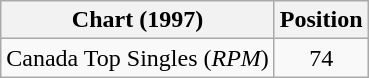<table class="wikitable sortable">
<tr>
<th>Chart (1997)</th>
<th>Position</th>
</tr>
<tr>
<td align="left">Canada Top Singles (<em>RPM</em>)</td>
<td align="center">74</td>
</tr>
</table>
